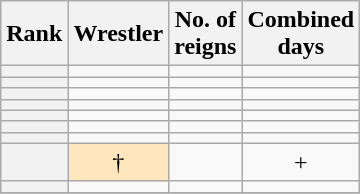<table class="wikitable sortable" style="text-align: center">
<tr>
<th>Rank</th>
<th>Wrestler</th>
<th>No. of<br>reigns</th>
<th>Combined<br>days</th>
</tr>
<tr>
<th></th>
<td></td>
<td></td>
<td></td>
</tr>
<tr>
<th></th>
<td></td>
<td></td>
<td></td>
</tr>
<tr>
<th></th>
<td></td>
<td></td>
<td></td>
</tr>
<tr>
<th></th>
<td></td>
<td></td>
<td></td>
</tr>
<tr>
<th></th>
<td></td>
<td></td>
<td></td>
</tr>
<tr>
<th></th>
<td></td>
<td></td>
<td></td>
</tr>
<tr>
<th></th>
<td></td>
<td></td>
<td></td>
</tr>
<tr>
<th></th>
<td style="background-color:#FFE6BD"> †</td>
<td></td>
<td>+</td>
</tr>
<tr>
<th></th>
<td></td>
<td></td>
<td></td>
</tr>
<tr>
</tr>
</table>
